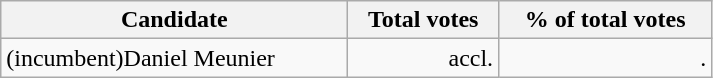<table class="wikitable" width="475">
<tr>
<th align="left">Candidate</th>
<th align="right">Total votes</th>
<th align="right">% of total votes</th>
</tr>
<tr>
<td align="left">(incumbent)Daniel Meunier</td>
<td align="right">accl.</td>
<td align="right">.</td>
</tr>
</table>
